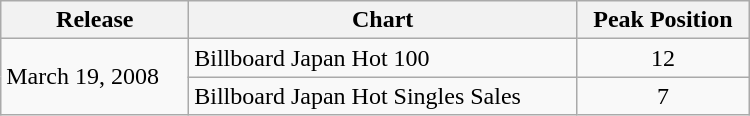<table class="wikitable" width="500px">
<tr>
<th>Release</th>
<th>Chart</th>
<th>Peak Position</th>
</tr>
<tr>
<td rowspan="3">March 19, 2008</td>
<td>Billboard Japan Hot 100</td>
<td align="center">12</td>
</tr>
<tr>
<td>Billboard Japan Hot Singles Sales</td>
<td align="center">7</td>
</tr>
</table>
